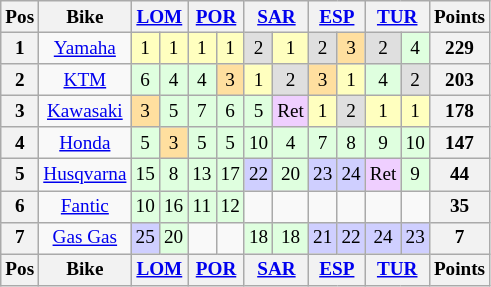<table class="wikitable" style="font-size: 80%; text-align:center">
<tr valign="top">
<th valign="middle">Pos</th>
<th valign="middle">Bike</th>
<th colspan=2><a href='#'>LOM</a><br></th>
<th colspan=2><a href='#'>POR</a><br></th>
<th colspan=2><a href='#'>SAR</a><br></th>
<th colspan=2><a href='#'>ESP</a><br></th>
<th colspan=2><a href='#'>TUR</a><br></th>
<th valign="middle">Points</th>
</tr>
<tr>
<th>1</th>
<td><a href='#'>Yamaha</a></td>
<td style="background:#ffffbf;">1</td>
<td style="background:#ffffbf;">1</td>
<td style="background:#ffffbf;">1</td>
<td style="background:#ffffbf;">1</td>
<td style="background:#dfdfdf;">2</td>
<td style="background:#ffffbf;">1</td>
<td style="background:#dfdfdf;">2</td>
<td style="background:#ffdf9f;">3</td>
<td style="background:#dfdfdf;">2</td>
<td style="background:#dfffdf;">4</td>
<th>229</th>
</tr>
<tr>
<th>2</th>
<td><a href='#'>KTM</a></td>
<td style="background:#dfffdf;">6</td>
<td style="background:#dfffdf;">4</td>
<td style="background:#dfffdf;">4</td>
<td style="background:#ffdf9f;">3</td>
<td style="background:#ffffbf;">1</td>
<td style="background:#dfdfdf;">2</td>
<td style="background:#ffdf9f;">3</td>
<td style="background:#ffffbf;">1</td>
<td style="background:#dfffdf;">4</td>
<td style="background:#dfdfdf;">2</td>
<th>203</th>
</tr>
<tr>
<th>3</th>
<td><a href='#'>Kawasaki</a></td>
<td style="background:#ffdf9f;">3</td>
<td style="background:#dfffdf;">5</td>
<td style="background:#dfffdf;">7</td>
<td style="background:#dfffdf;">6</td>
<td style="background:#dfffdf;">5</td>
<td style="background:#efcfff;">Ret</td>
<td style="background:#ffffbf;">1</td>
<td style="background:#dfdfdf;">2</td>
<td style="background:#ffffbf;">1</td>
<td style="background:#ffffbf;">1</td>
<th>178</th>
</tr>
<tr>
<th>4</th>
<td><a href='#'>Honda</a></td>
<td style="background:#dfffdf;">5</td>
<td style="background:#ffdf9f;">3</td>
<td style="background:#dfffdf;">5</td>
<td style="background:#dfffdf;">5</td>
<td style="background:#dfffdf;">10</td>
<td style="background:#dfffdf;">4</td>
<td style="background:#dfffdf;">7</td>
<td style="background:#dfffdf;">8</td>
<td style="background:#dfffdf;">9</td>
<td style="background:#dfffdf;">10</td>
<th>147</th>
</tr>
<tr>
<th>5</th>
<td><a href='#'>Husqvarna</a></td>
<td style="background:#dfffdf;">15</td>
<td style="background:#dfffdf;">8</td>
<td style="background:#dfffdf;">13</td>
<td style="background:#dfffdf;">17</td>
<td style="background:#cfcfff;">22</td>
<td style="background:#dfffdf;">20</td>
<td style="background:#cfcfff;">23</td>
<td style="background:#cfcfff;">24</td>
<td style="background:#efcfff;">Ret</td>
<td style="background:#dfffdf;">9</td>
<th>44</th>
</tr>
<tr>
<th>6</th>
<td><a href='#'>Fantic</a></td>
<td style="background:#dfffdf;">10</td>
<td style="background:#dfffdf;">16</td>
<td style="background:#dfffdf;">11</td>
<td style="background:#dfffdf;">12</td>
<td></td>
<td></td>
<td></td>
<td></td>
<td></td>
<td></td>
<th>35</th>
</tr>
<tr>
<th>7</th>
<td><a href='#'>Gas Gas</a></td>
<td style="background:#cfcfff;">25</td>
<td style="background:#dfffdf;">20</td>
<td></td>
<td></td>
<td style="background:#dfffdf;">18</td>
<td style="background:#dfffdf;">18</td>
<td style="background:#cfcfff;">21</td>
<td style="background:#cfcfff;">22</td>
<td style="background:#cfcfff;">24</td>
<td style="background:#cfcfff;">23</td>
<th>7</th>
</tr>
<tr valign="top">
<th valign="middle">Pos</th>
<th valign="middle">Bike</th>
<th colspan=2><a href='#'>LOM</a><br></th>
<th colspan=2><a href='#'>POR</a><br></th>
<th colspan=2><a href='#'>SAR</a><br></th>
<th colspan=2><a href='#'>ESP</a><br></th>
<th colspan=2><a href='#'>TUR</a><br></th>
<th valign="middle">Points</th>
</tr>
</table>
